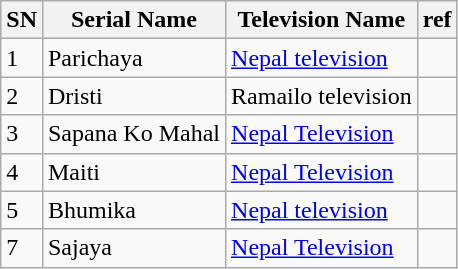<table class="wikitable sortable">
<tr>
<th>SN</th>
<th>Serial Name</th>
<th>Television Name</th>
<th>ref</th>
</tr>
<tr>
<td>1</td>
<td>Parichaya</td>
<td><a href='#'>Nepal television</a></td>
<td></td>
</tr>
<tr>
<td>2</td>
<td>Dristi</td>
<td>Ramailo television</td>
<td></td>
</tr>
<tr>
<td>3</td>
<td>Sapana Ko Mahal</td>
<td><a href='#'>Nepal Television</a></td>
<td></td>
</tr>
<tr>
<td>4</td>
<td>Maiti</td>
<td><a href='#'>Nepal Television</a></td>
<td></td>
</tr>
<tr>
<td>5</td>
<td>Bhumika</td>
<td><a href='#'>Nepal television</a></td>
<td></td>
</tr>
<tr>
<td>7</td>
<td>Sajaya</td>
<td><a href='#'>Nepal Television</a></td>
<td></td>
</tr>
</table>
